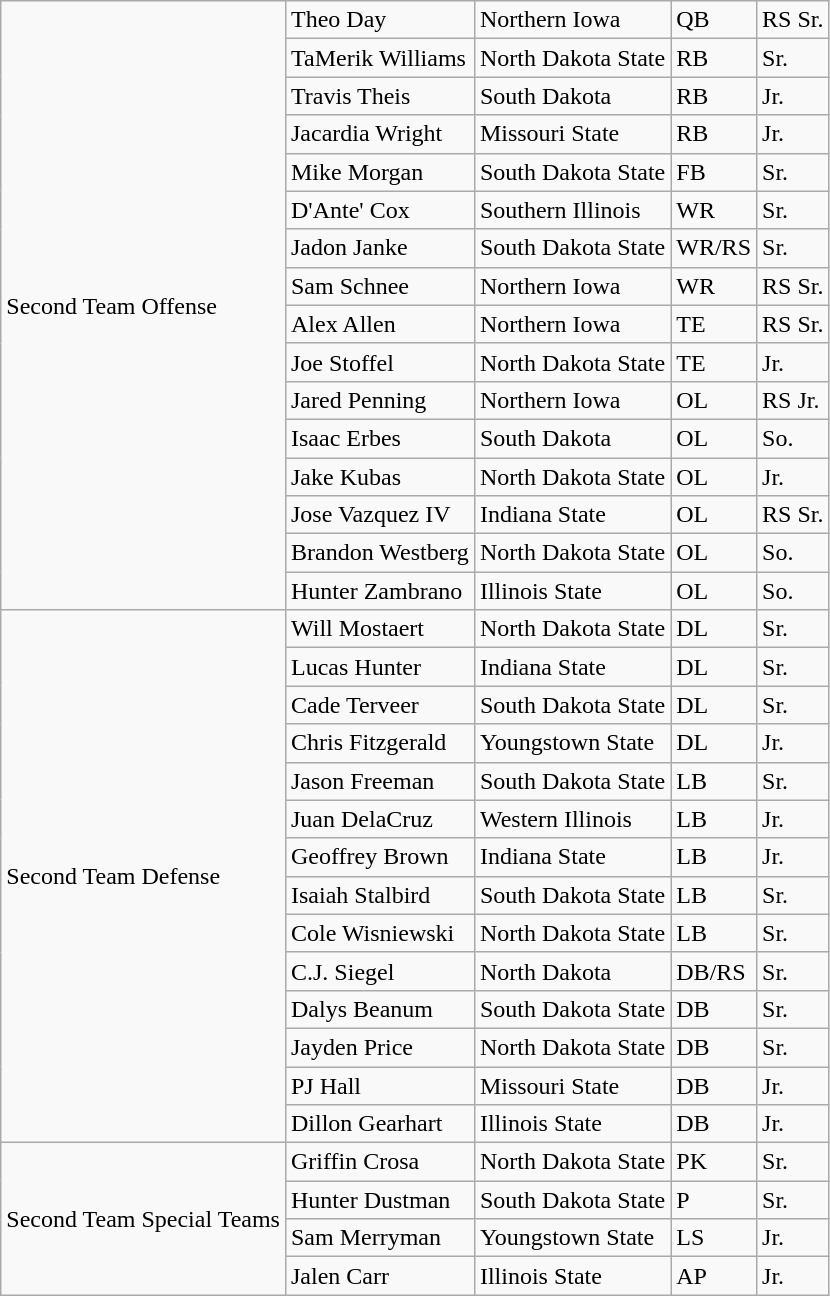<table class="wikitable">
<tr>
<td rowspan=16>Second Team Offense</td>
<td>Theo Day</td>
<td>Northern Iowa</td>
<td>QB</td>
<td>RS Sr.</td>
</tr>
<tr>
<td>TaMerik Williams</td>
<td>North Dakota State</td>
<td>RB</td>
<td>Sr.</td>
</tr>
<tr>
<td>Travis Theis</td>
<td>South Dakota</td>
<td>RB</td>
<td>Jr.</td>
</tr>
<tr>
<td>Jacardia Wright</td>
<td>Missouri State</td>
<td>RB</td>
<td>Jr.</td>
</tr>
<tr>
<td>Mike Morgan</td>
<td>South Dakota State</td>
<td>FB</td>
<td>Sr.</td>
</tr>
<tr>
<td>D'Ante' Cox</td>
<td>Southern Illinois</td>
<td>WR</td>
<td>Sr.</td>
</tr>
<tr>
<td>Jadon Janke</td>
<td>South Dakota State</td>
<td>WR/RS</td>
<td>Sr.</td>
</tr>
<tr>
<td>Sam Schnee</td>
<td>Northern Iowa</td>
<td>WR</td>
<td>RS Sr.</td>
</tr>
<tr>
<td>Alex Allen</td>
<td>Northern Iowa</td>
<td>TE</td>
<td>RS Sr.</td>
</tr>
<tr>
<td>Joe Stoffel</td>
<td>North Dakota State</td>
<td>TE</td>
<td>Jr.</td>
</tr>
<tr>
<td>Jared Penning</td>
<td>Northern Iowa</td>
<td>OL</td>
<td>RS Jr.</td>
</tr>
<tr>
<td>Isaac Erbes</td>
<td>South Dakota</td>
<td>OL</td>
<td>So.</td>
</tr>
<tr>
<td>Jake Kubas</td>
<td>North Dakota State</td>
<td>OL</td>
<td>Jr.</td>
</tr>
<tr>
<td>Jose Vazquez IV</td>
<td>Indiana State</td>
<td>OL</td>
<td>RS Sr.</td>
</tr>
<tr>
<td>Brandon Westberg</td>
<td>North Dakota State</td>
<td>OL</td>
<td>So.</td>
</tr>
<tr>
<td>Hunter Zambrano</td>
<td>Illinois State</td>
<td>OL</td>
<td>So.</td>
</tr>
<tr>
<td rowspan=14>Second Team Defense</td>
<td>Will Mostaert</td>
<td>North Dakota State</td>
<td>DL</td>
<td>Sr.</td>
</tr>
<tr>
<td>Lucas Hunter</td>
<td>Indiana State</td>
<td>DL</td>
<td>Sr.</td>
</tr>
<tr>
<td>Cade Terveer</td>
<td>South Dakota State</td>
<td>DL</td>
<td>Sr.</td>
</tr>
<tr>
<td>Chris Fitzgerald</td>
<td>Youngstown State</td>
<td>DL</td>
<td>Jr.</td>
</tr>
<tr>
<td>Jason Freeman</td>
<td>South Dakota State</td>
<td>LB</td>
<td>Sr.</td>
</tr>
<tr>
<td>Juan DelaCruz</td>
<td>Western Illinois</td>
<td>LB</td>
<td>Jr.</td>
</tr>
<tr>
<td>Geoffrey Brown</td>
<td>Indiana State</td>
<td>LB</td>
<td>Jr.</td>
</tr>
<tr>
<td>Isaiah Stalbird</td>
<td>South Dakota State</td>
<td>LB</td>
<td>Sr.</td>
</tr>
<tr>
<td>Cole Wisniewski</td>
<td>North Dakota State</td>
<td>LB</td>
<td>Sr.</td>
</tr>
<tr>
<td>C.J. Siegel</td>
<td>North Dakota</td>
<td>DB/RS</td>
<td>Sr.</td>
</tr>
<tr>
<td>Dalys Beanum</td>
<td>South Dakota State</td>
<td>DB</td>
<td>Sr.</td>
</tr>
<tr>
<td>Jayden Price</td>
<td>North Dakota State</td>
<td>DB</td>
<td>Sr.</td>
</tr>
<tr>
<td>PJ Hall</td>
<td>Missouri State</td>
<td>DB</td>
<td>Jr.</td>
</tr>
<tr>
<td>Dillon Gearhart</td>
<td>Illinois State</td>
<td>DB</td>
<td>Jr.</td>
</tr>
<tr>
<td rowspan=4>Second Team Special Teams</td>
<td>Griffin Crosa</td>
<td>North Dakota State</td>
<td>PK</td>
<td>Sr.</td>
</tr>
<tr>
<td>Hunter Dustman</td>
<td>South Dakota State</td>
<td>P</td>
<td>Sr.</td>
</tr>
<tr>
<td>Sam Merryman</td>
<td>Youngstown State</td>
<td>LS</td>
<td>Jr.</td>
</tr>
<tr>
<td>Jalen Carr</td>
<td>Illinois State</td>
<td>AP</td>
<td>Jr.</td>
</tr>
</table>
